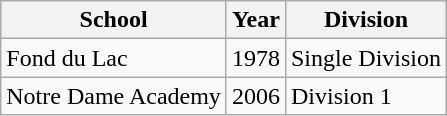<table class="wikitable">
<tr>
<th>School</th>
<th>Year</th>
<th>Division</th>
</tr>
<tr>
<td>Fond du Lac</td>
<td>1978</td>
<td>Single Division</td>
</tr>
<tr>
<td>Notre Dame Academy</td>
<td>2006</td>
<td>Division 1</td>
</tr>
</table>
